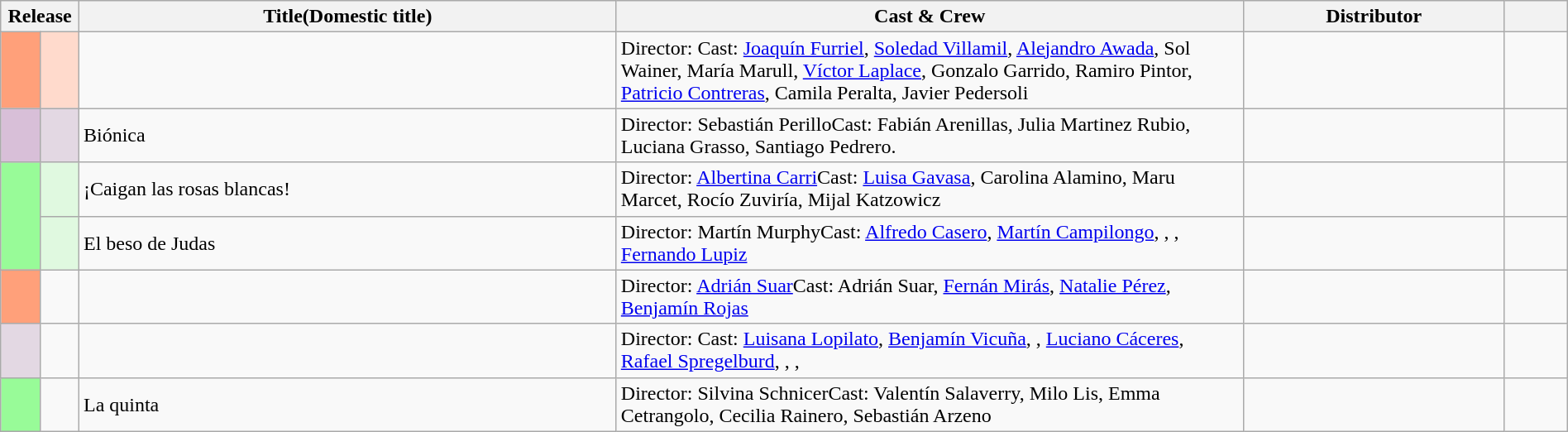<table class="wikitable sortable" style="width:100%;">
<tr>
<th colspan="2" style="width:5%;">Release</th>
<th>Title(Domestic title)</th>
<th style="width:40%;">Cast & Crew</th>
<th>Distributor</th>
<th style="width:4%;"></th>
</tr>
<tr>
<td rowspan = "1" bgcolor = #ffa07a></td>
<td bgcolor = "#ffdacc"></td>
<td><em></td>
<td>Director: Cast: <a href='#'>Joaquín Furriel</a>, <a href='#'>Soledad Villamil</a>, <a href='#'>Alejandro Awada</a>, Sol Wainer, María Marull, <a href='#'>Víctor Laplace</a>, Gonzalo Garrido, Ramiro Pintor, <a href='#'>Patricio Contreras</a>, Camila Peralta, Javier Pedersoli</td>
<td></td>
<td></td>
</tr>
<tr>
<td rowspan = "1" bgcolor = "#d8bfd8"></td>
<td bgcolor = "#e3d8e3"></td>
<td></em>Biónica<em></td>
<td>Director: Sebastián PerilloCast: Fabián Arenillas, Julia Martinez Rubio, Luciana Grasso, Santiago Pedrero.</td>
<td></td>
<td></td>
</tr>
<tr>
<td rowspan = "2" bgcolor = "#98fb98"></td>
<td bgcolor = #e0f9e0></td>
<td></em>¡Caigan las rosas blancas!<em></td>
<td>Director: <a href='#'>Albertina Carri</a>Cast: <a href='#'>Luisa Gavasa</a>, Carolina Alamino, Maru Marcet, Rocío Zuviría, Mijal Katzowicz</td>
<td></td>
<td></td>
</tr>
<tr>
<td bgcolor = #e0f9e0></td>
<td></em>El beso de Judas<em></td>
<td>Director: Martín MurphyCast: <a href='#'>Alfredo Casero</a>, <a href='#'>Martín Campilongo</a>, , , <a href='#'>Fernando Lupiz</a></td>
<td></td>
<td></td>
</tr>
<tr>
<td rowspan = "1" bgcolor = #ffa07a></td>
<td></td>
<td></em><em></td>
<td>Director: <a href='#'>Adrián Suar</a>Cast: Adrián Suar, <a href='#'>Fernán Mirás</a>, <a href='#'>Natalie Pérez</a>, <a href='#'>Benjamín Rojas</a></td>
<td></td>
<td></td>
</tr>
<tr>
<td rowspan = "1" bgcolor = "#e3d8e3"></td>
<td></td>
<td></em><em></td>
<td>Director: Cast: <a href='#'>Luisana Lopilato</a>, <a href='#'>Benjamín Vicuña</a>, , <a href='#'>Luciano Cáceres</a>, <a href='#'>Rafael Spregelburd</a>, , , </td>
<td></td>
<td></td>
</tr>
<tr>
<td rowspan = "1"  bgcolor = "#98fb98"></td>
<td></td>
<td></em>La quinta<em></td>
<td>Director: Silvina SchnicerCast: Valentín Salaverry, Milo Lis, Emma Cetrangolo, Cecilia Rainero, Sebastián Arzeno</td>
<td></td>
<td></td>
</tr>
</table>
